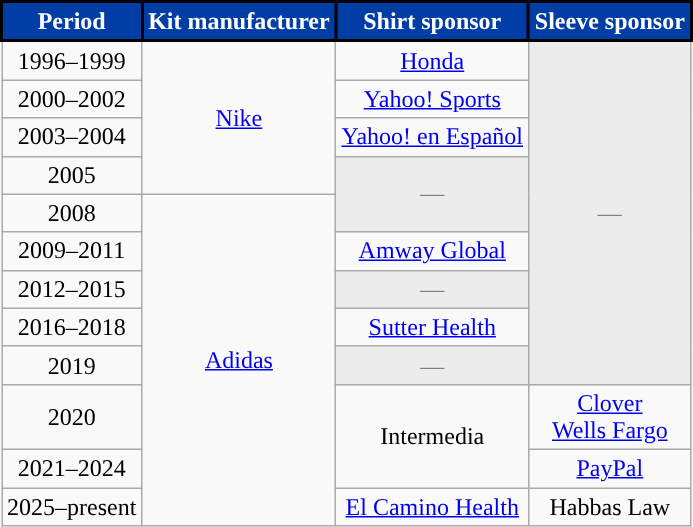<table class="wikitable" style="text-align:center;margin-left:1em;float:center">
<tr>
<th style="background:#003DA5; color:#FFFFFF; border:2px solid #000000;">Period</th>
<th style="background:#003DA5; color:#FFFFFF; border:2px solid #000000;">Kit manufacturer</th>
<th style="background:#003DA5; color:#FFFFFF; border:2px solid #000000;">Shirt sponsor</th>
<th style="background:#003DA5; color:#FFFFFF; border:2px solid #000000;">Sleeve sponsor</th>
</tr>
<tr>
<td>1996–1999</td>
<td rowspan="4"><a href='#'>Nike</a></td>
<td><a href='#'>Honda</a></td>
<td rowspan="9" style="background:#ececec; color:gray">—</td>
</tr>
<tr>
<td>2000–2002</td>
<td><a href='#'>Yahoo! Sports</a></td>
</tr>
<tr>
<td>2003–2004</td>
<td><a href='#'>Yahoo! en Español</a></td>
</tr>
<tr>
<td>2005</td>
<td rowspan="2" style="background:#ececec; color:gray">—</td>
</tr>
<tr>
<td>2008</td>
<td rowspan="8"><a href='#'>Adidas</a></td>
</tr>
<tr>
<td>2009–2011</td>
<td><a href='#'>Amway Global</a></td>
</tr>
<tr>
<td>2012–2015</td>
<td style="background:#ececec; color:gray">—</td>
</tr>
<tr>
<td>2016–2018</td>
<td><a href='#'>Sutter Health</a></td>
</tr>
<tr>
<td>2019</td>
<td style="background:#ececec; color:gray">—</td>
</tr>
<tr>
<td>2020</td>
<td rowspan="2">Intermedia</td>
<td><a href='#'>Clover</a><br><a href='#'>Wells Fargo</a></td>
</tr>
<tr>
<td>2021–2024</td>
<td><a href='#'>PayPal</a></td>
</tr>
<tr>
<td>2025–present</td>
<td><a href='#'>El Camino Health</a></td>
<td>Habbas Law</td>
</tr>
</table>
